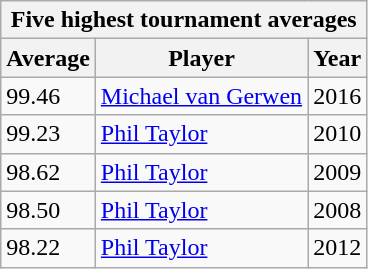<table class="wikitable sortable">
<tr>
<th colspan=5>Five highest tournament averages</th>
</tr>
<tr>
<th>Average</th>
<th>Player</th>
<th>Year</th>
</tr>
<tr>
<td>99.46</td>
<td> <a href='#'>Michael van Gerwen</a></td>
<td>2016</td>
</tr>
<tr>
<td>99.23</td>
<td> <a href='#'>Phil Taylor</a></td>
<td>2010</td>
</tr>
<tr>
<td>98.62</td>
<td> <a href='#'>Phil Taylor</a></td>
<td>2009</td>
</tr>
<tr>
<td>98.50</td>
<td> <a href='#'>Phil Taylor</a></td>
<td>2008</td>
</tr>
<tr>
<td>98.22</td>
<td> <a href='#'>Phil Taylor</a></td>
<td>2012</td>
</tr>
</table>
